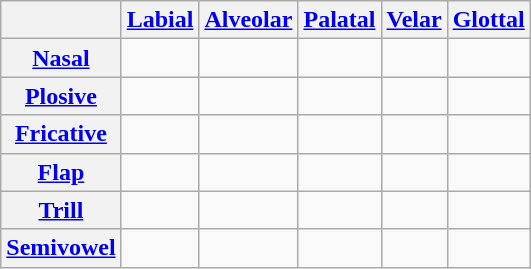<table class="wikitable" style="text-align:center;">
<tr>
<th></th>
<th><a href='#'>Labial</a></th>
<th><a href='#'>Alveolar</a></th>
<th><a href='#'>Palatal</a></th>
<th><a href='#'>Velar</a></th>
<th><a href='#'>Glottal</a></th>
</tr>
<tr>
<th><a href='#'>Nasal</a></th>
<td> </td>
<td> </td>
<td></td>
<td></td>
<td></td>
</tr>
<tr>
<th><a href='#'>Plosive</a></th>
<td> </td>
<td> </td>
<td> </td>
<td> </td>
<td> </td>
</tr>
<tr>
<th><a href='#'>Fricative</a></th>
<td></td>
<td> </td>
<td> </td>
<td></td>
<td> </td>
</tr>
<tr>
<th><a href='#'>Flap</a></th>
<td></td>
<td> </td>
<td></td>
<td></td>
<td></td>
</tr>
<tr>
<th><a href='#'>Trill</a></th>
<td></td>
<td> </td>
<td></td>
<td></td>
<td></td>
</tr>
<tr>
<th><a href='#'>Semivowel</a></th>
<td> </td>
<td></td>
<td> </td>
<td></td>
<td></td>
</tr>
</table>
